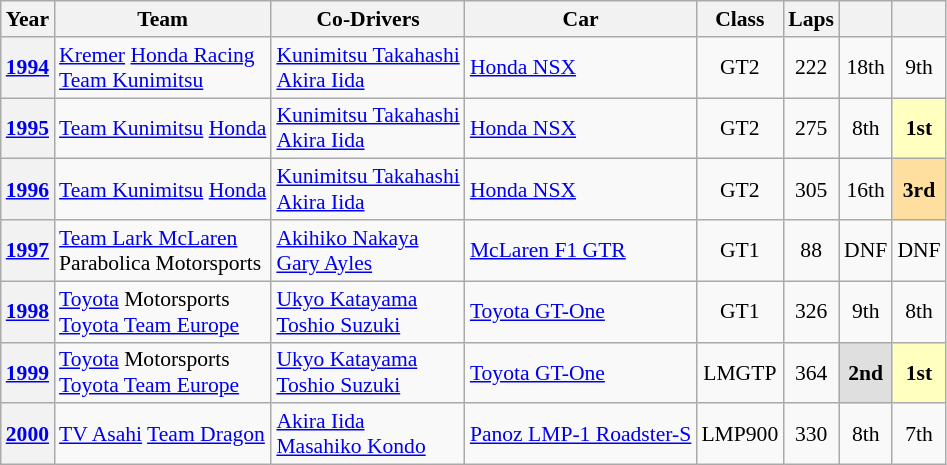<table class="wikitable" style="text-align:center; font-size:90%">
<tr>
<th>Year</th>
<th>Team</th>
<th>Co-Drivers</th>
<th>Car</th>
<th>Class</th>
<th>Laps</th>
<th></th>
<th></th>
</tr>
<tr>
<th><a href='#'>1994</a></th>
<td align="left"> <a href='#'>Kremer</a> <a href='#'>Honda Racing</a><br> <a href='#'>Team Kunimitsu</a></td>
<td align="left"> <a href='#'>Kunimitsu Takahashi</a><br> <a href='#'>Akira Iida</a></td>
<td align="left"><a href='#'>Honda NSX</a></td>
<td>GT2</td>
<td>222</td>
<td>18th</td>
<td>9th</td>
</tr>
<tr>
<th><a href='#'>1995</a></th>
<td align="left"> <a href='#'>Team Kunimitsu</a> <a href='#'>Honda</a></td>
<td align="left"> <a href='#'>Kunimitsu Takahashi</a><br> <a href='#'>Akira Iida</a></td>
<td align="left"><a href='#'>Honda NSX</a></td>
<td>GT2</td>
<td>275</td>
<td>8th</td>
<td style="background:#FFFFBF;"><strong>1st</strong></td>
</tr>
<tr>
<th><a href='#'>1996</a></th>
<td align="left"> <a href='#'>Team Kunimitsu</a> <a href='#'>Honda</a></td>
<td align="left"> <a href='#'>Kunimitsu Takahashi</a><br> <a href='#'>Akira Iida</a></td>
<td align="left"><a href='#'>Honda NSX</a></td>
<td>GT2</td>
<td>305</td>
<td>16th</td>
<td style="background:#FFDF9F;"><strong>3rd</strong></td>
</tr>
<tr>
<th><a href='#'>1997</a></th>
<td align="left"> <a href='#'>Team Lark McLaren</a><br> Parabolica Motorsports</td>
<td align="left"> <a href='#'>Akihiko Nakaya</a><br> <a href='#'>Gary Ayles</a></td>
<td align="left"><a href='#'>McLaren F1 GTR</a></td>
<td>GT1</td>
<td>88</td>
<td>DNF</td>
<td>DNF</td>
</tr>
<tr>
<th><a href='#'>1998</a></th>
<td align="left"> <a href='#'>Toyota</a> Motorsports<br> <a href='#'>Toyota Team Europe</a></td>
<td align="left"> <a href='#'>Ukyo Katayama</a><br> <a href='#'>Toshio Suzuki</a></td>
<td align="left"><a href='#'>Toyota GT-One</a></td>
<td>GT1</td>
<td>326</td>
<td>9th</td>
<td>8th</td>
</tr>
<tr>
<th><a href='#'>1999</a></th>
<td align="left"> <a href='#'>Toyota</a> Motorsports<br> <a href='#'>Toyota Team Europe</a></td>
<td align="left"> <a href='#'>Ukyo Katayama</a><br> <a href='#'>Toshio Suzuki</a></td>
<td align="left"><a href='#'>Toyota GT-One</a></td>
<td>LMGTP</td>
<td>364</td>
<td style="background:#DFDFDF;"><strong>2nd</strong></td>
<td style="background:#FFFFBF;"><strong>1st</strong></td>
</tr>
<tr>
<th><a href='#'>2000</a></th>
<td align="left"> <a href='#'>TV Asahi</a> <a href='#'>Team Dragon</a></td>
<td align="left"> <a href='#'>Akira Iida</a><br> <a href='#'>Masahiko Kondo</a></td>
<td align="left"><a href='#'>Panoz LMP-1 Roadster-S</a></td>
<td>LMP900</td>
<td>330</td>
<td>8th</td>
<td>7th</td>
</tr>
</table>
